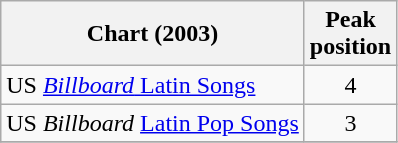<table class="wikitable">
<tr>
<th align="left">Chart (2003)</th>
<th align="left">Peak<br>position</th>
</tr>
<tr>
<td align="left">US <a href='#'><em>Billboard</em> Latin Songs</a></td>
<td style="text-align:center;">4</td>
</tr>
<tr>
<td align="left">US <em>Billboard</em> <a href='#'>Latin Pop Songs</a></td>
<td style="text-align:center;">3</td>
</tr>
<tr>
</tr>
</table>
